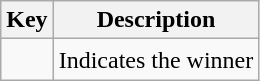<table class="wikitable">
<tr>
<th scope="row">Key</th>
<th scope="row">Description</th>
</tr>
<tr>
<td style="text-align:center; height:20px; width:20px"></td>
<td>Indicates the winner</td>
</tr>
</table>
